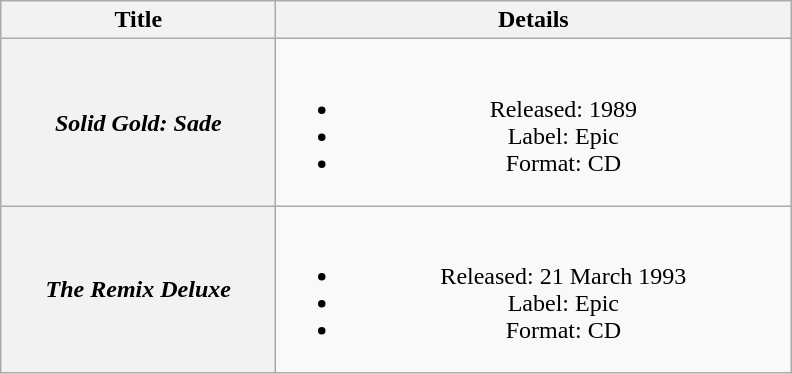<table class="wikitable plainrowheaders" style="text-align:center">
<tr>
<th scope="col" style="width:11em;">Title</th>
<th scope="col" style="width:21em;">Details</th>
</tr>
<tr>
<th scope="row"><em>Solid Gold: Sade</em></th>
<td><br><ul><li>Released: 1989</li><li>Label: Epic</li><li>Format: CD</li></ul></td>
</tr>
<tr>
<th scope="row"><em>The Remix Deluxe</em></th>
<td><br><ul><li>Released: 21 March 1993 </li><li>Label: Epic</li><li>Format: CD</li></ul></td>
</tr>
</table>
